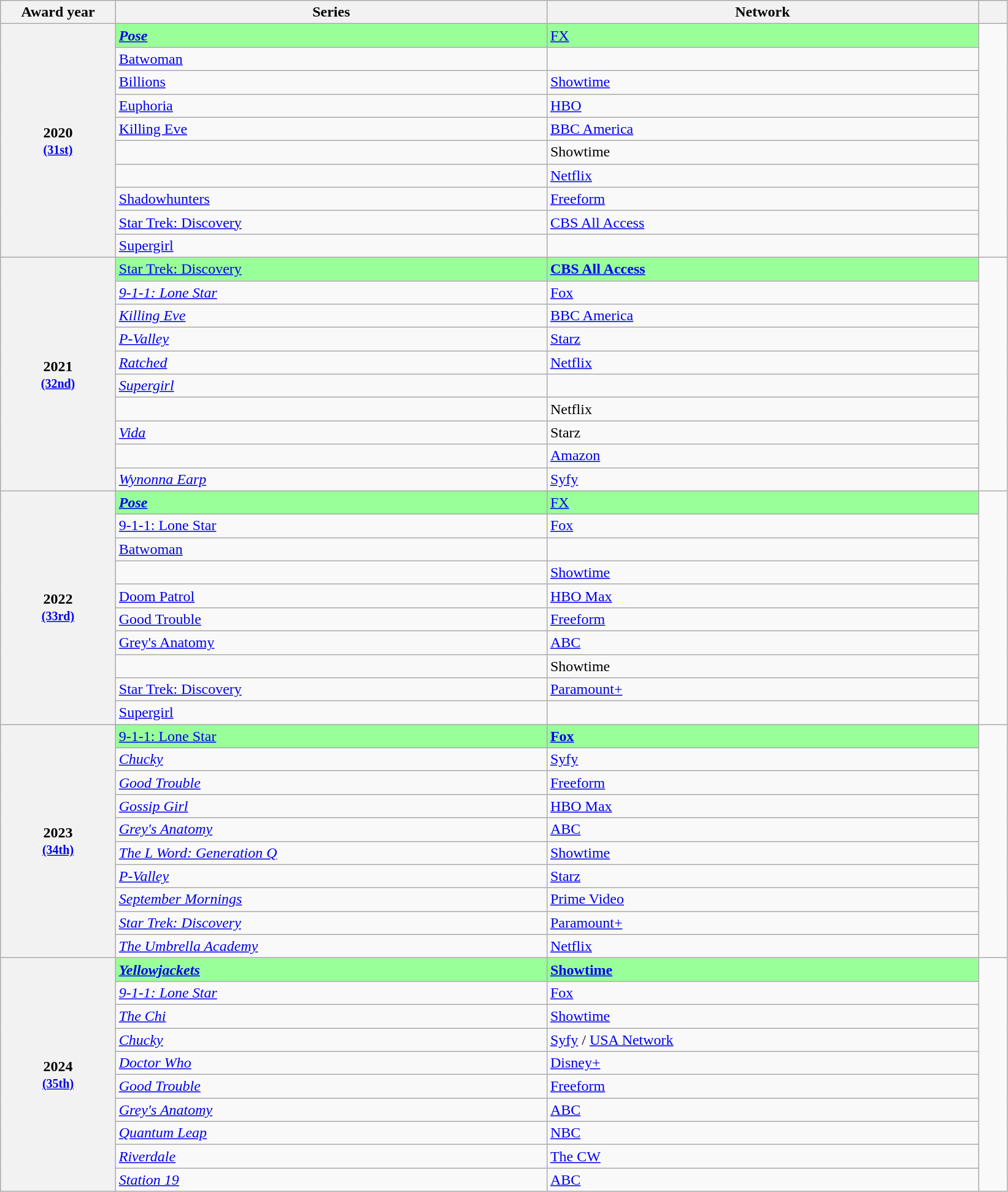<table class="wikitable sortable">
<tr>
<th scope="col" style="width:8%">Award year</th>
<th scope="col" style="width:30%">Series</th>
<th scope="col" style="width:30%">Network</th>
<th scope="col" style="width:2%" class="unsortable"></th>
</tr>
<tr>
<th scope="rowgroup" rowspan="10" style="text-align:center">2020<br><small><a href='#'>(31st)</a> </small></th>
<td style="background:#99ff99;"><strong><em><a href='#'>Pose</a><em> <strong></td>
<td style="background:#99ff99;"></strong><a href='#'>FX</a><strong></td>
<td rowspan="10" align=center><br></td>
</tr>
<tr>
<td></em><a href='#'>Batwoman</a><em></td>
<td></td>
</tr>
<tr>
<td></em><a href='#'>Billions</a><em></td>
<td><a href='#'>Showtime</a></td>
</tr>
<tr>
<td></em><a href='#'>Euphoria</a><em></td>
<td><a href='#'>HBO</a></td>
</tr>
<tr>
<td></em><a href='#'>Killing Eve</a><em></td>
<td><a href='#'>BBC America</a></td>
</tr>
<tr>
<td></em><em></td>
<td>Showtime</td>
</tr>
<tr>
<td></em><em></td>
<td><a href='#'>Netflix</a></td>
</tr>
<tr>
<td></em><a href='#'>Shadowhunters</a><em></td>
<td><a href='#'>Freeform</a></td>
</tr>
<tr>
<td></em><a href='#'>Star Trek: Discovery</a><em></td>
<td><a href='#'>CBS All Access</a></td>
</tr>
<tr>
<td></em><a href='#'>Supergirl</a><em></td>
<td></td>
</tr>
<tr>
<th scope="rowgroup" rowspan="10" style="text-align:center">2021<br><small><a href='#'>(32nd)</a> </small></th>
<td style="background:#99ff99;"></em></strong><a href='#'>Star Trek: Discovery</a></em> </strong></td>
<td style="background:#99ff99;"><strong><a href='#'>CBS All Access</a></strong></td>
<td rowspan="10" align=center><br></td>
</tr>
<tr>
<td><em><a href='#'>9-1-1: Lone Star</a></em></td>
<td><a href='#'>Fox</a></td>
</tr>
<tr>
<td><em><a href='#'>Killing Eve</a></em></td>
<td><a href='#'>BBC America</a></td>
</tr>
<tr>
<td><em><a href='#'>P-Valley</a></em></td>
<td><a href='#'>Starz</a></td>
</tr>
<tr>
<td><em><a href='#'>Ratched</a></em></td>
<td><a href='#'>Netflix</a></td>
</tr>
<tr>
<td><em><a href='#'>Supergirl</a></em></td>
<td></td>
</tr>
<tr>
<td><em></em></td>
<td>Netflix</td>
</tr>
<tr>
<td><em><a href='#'>Vida</a></em></td>
<td>Starz</td>
</tr>
<tr>
<td><em></em></td>
<td><a href='#'>Amazon</a></td>
</tr>
<tr>
<td><em><a href='#'>Wynonna Earp</a></em></td>
<td><a href='#'>Syfy</a></td>
</tr>
<tr>
<th scope="rowgroup" rowspan="10" style="text-align:center">2022<br><small><a href='#'>(33rd)</a> </small></th>
<td style="background:#99ff99;"><strong><em><a href='#'>Pose</a><em> <strong></td>
<td style="background:#99ff99;"></strong><a href='#'>FX</a><strong></td>
<td rowspan="10" align=center><br></td>
</tr>
<tr>
<td></em><a href='#'>9-1-1: Lone Star</a><em></td>
<td><a href='#'>Fox</a></td>
</tr>
<tr>
<td></em><a href='#'>Batwoman</a><em></td>
<td></td>
</tr>
<tr>
<td></em><em></td>
<td><a href='#'>Showtime</a></td>
</tr>
<tr>
<td></em><a href='#'>Doom Patrol</a><em></td>
<td><a href='#'>HBO Max</a></td>
</tr>
<tr>
<td></em><a href='#'>Good Trouble</a><em></td>
<td><a href='#'>Freeform</a></td>
</tr>
<tr>
<td></em><a href='#'>Grey's Anatomy</a><em></td>
<td><a href='#'>ABC</a></td>
</tr>
<tr>
<td></em><em></td>
<td>Showtime</td>
</tr>
<tr>
<td></em><a href='#'>Star Trek: Discovery</a><em></td>
<td><a href='#'>Paramount+</a></td>
</tr>
<tr>
<td></em><a href='#'>Supergirl</a><em></td>
<td></td>
</tr>
<tr>
<th scope="rowgroup" rowspan="10" style="text-align:center">2023<br><small><a href='#'>(34th)</a> </small></th>
<td style="background:#99ff99;"></em></strong><a href='#'>9-1-1: Lone Star</a></em> </strong></td>
<td style="background:#99ff99;"><strong><a href='#'>Fox</a></strong></td>
<td rowspan="10" align=center><br></td>
</tr>
<tr>
<td><em><a href='#'>Chucky</a></em></td>
<td><a href='#'>Syfy</a></td>
</tr>
<tr>
<td><em><a href='#'>Good Trouble</a></em></td>
<td><a href='#'>Freeform</a></td>
</tr>
<tr>
<td><em><a href='#'>Gossip Girl</a></em></td>
<td><a href='#'>HBO Max</a></td>
</tr>
<tr>
<td><em><a href='#'>Grey's Anatomy</a></em></td>
<td><a href='#'>ABC</a></td>
</tr>
<tr>
<td><em><a href='#'>The L Word: Generation Q</a></em></td>
<td><a href='#'>Showtime</a></td>
</tr>
<tr>
<td><em><a href='#'>P-Valley</a></em></td>
<td><a href='#'>Starz</a></td>
</tr>
<tr>
<td><em><a href='#'>September Mornings</a></em></td>
<td><a href='#'>Prime Video</a></td>
</tr>
<tr>
<td><em><a href='#'>Star Trek: Discovery</a></em></td>
<td><a href='#'>Paramount+</a></td>
</tr>
<tr>
<td><em><a href='#'>The Umbrella Academy</a></em></td>
<td><a href='#'>Netflix</a></td>
</tr>
<tr>
<th scope="rowgroup" rowspan="10" style="text-align:center">2024<br><small><a href='#'>(35th)</a> </small></th>
<td style="background:#99ff99;"><strong><em><a href='#'>Yellowjackets</a></em></strong></td>
<td style="background:#99ff99;"><strong><a href='#'>Showtime</a></strong></td>
<td rowspan="10" align=center></td>
</tr>
<tr>
<td><em><a href='#'>9-1-1: Lone Star</a></em></td>
<td><a href='#'>Fox</a></td>
</tr>
<tr>
<td><em><a href='#'>The Chi</a></em></td>
<td><a href='#'>Showtime</a></td>
</tr>
<tr>
<td><em><a href='#'>Chucky</a></em></td>
<td><a href='#'>Syfy</a> / <a href='#'>USA Network</a></td>
</tr>
<tr>
<td><em><a href='#'>Doctor Who</a></em></td>
<td><a href='#'>Disney+</a></td>
</tr>
<tr>
<td><em><a href='#'>Good Trouble</a></em></td>
<td><a href='#'>Freeform</a></td>
</tr>
<tr>
<td><em><a href='#'>Grey's Anatomy</a></em></td>
<td><a href='#'>ABC</a></td>
</tr>
<tr>
<td><em><a href='#'>Quantum Leap</a></em></td>
<td><a href='#'>NBC</a></td>
</tr>
<tr>
<td><em><a href='#'>Riverdale</a></em></td>
<td><a href='#'>The CW</a></td>
</tr>
<tr>
<td><em><a href='#'>Station 19</a></em></td>
<td><a href='#'>ABC</a></td>
</tr>
</table>
